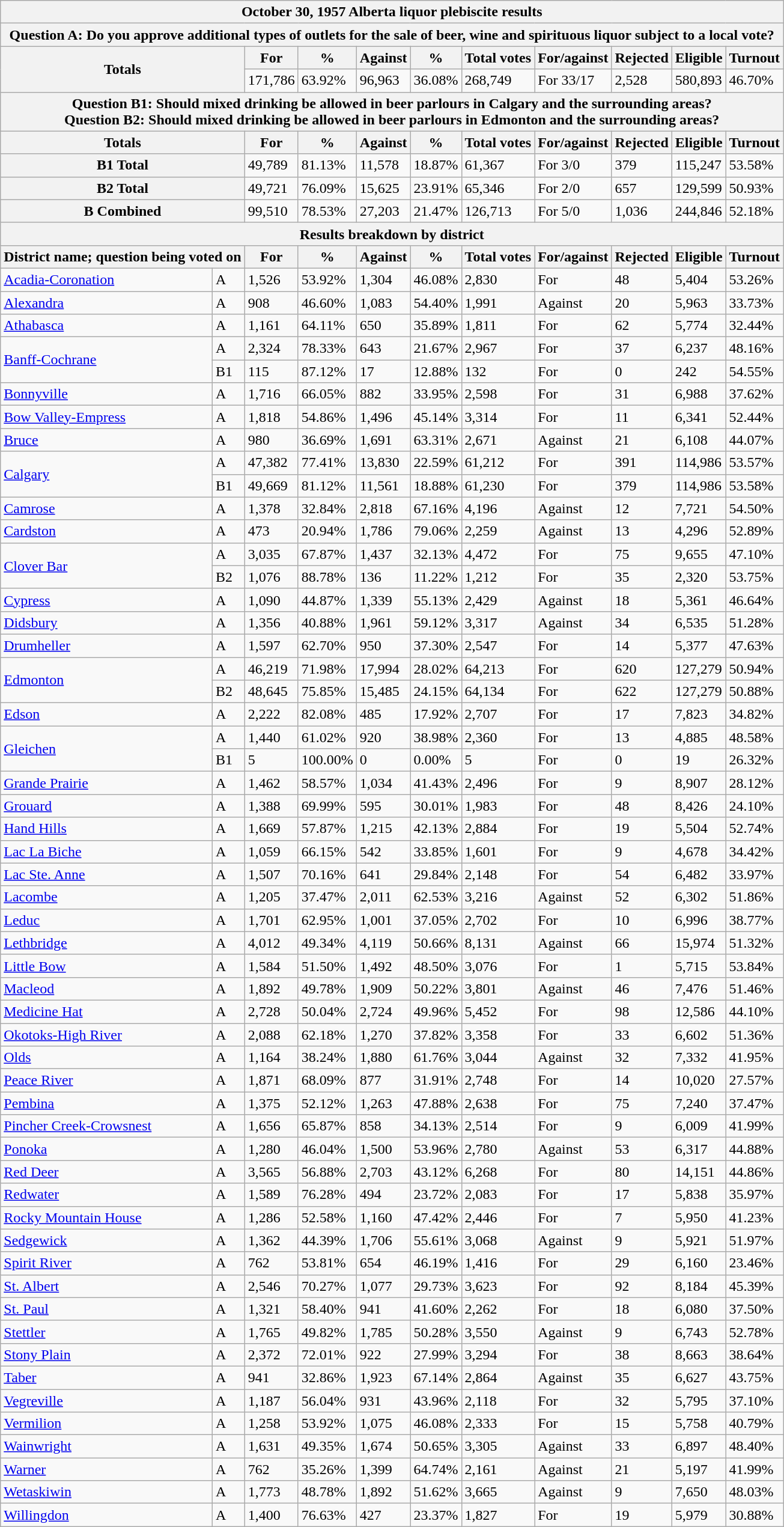<table class="wikitable">
<tr>
<th colspan="11">October 30, 1957 Alberta liquor plebiscite results</th>
</tr>
<tr>
<th colspan="11">Question A: Do you approve additional types of outlets for the sale of beer, wine and spirituous liquor subject to a local vote?</th>
</tr>
<tr>
<th rowspan=2 colspan=2>Totals</th>
<th>For</th>
<th>%</th>
<th>Against</th>
<th>%</th>
<th>Total votes</th>
<th>For/against</th>
<th>Rejected</th>
<th>Eligible</th>
<th>Turnout</th>
</tr>
<tr>
<td>171,786</td>
<td>63.92%</td>
<td>96,963</td>
<td>36.08%</td>
<td>268,749</td>
<td>For 33/17</td>
<td>2,528</td>
<td>580,893</td>
<td>46.70%</td>
</tr>
<tr>
<th colspan=11>Question B1: Should mixed drinking be allowed in beer parlours in Calgary and the surrounding areas?<br>Question B2: Should mixed drinking be allowed in beer parlours in Edmonton and the surrounding areas?</th>
</tr>
<tr>
<th colspan=2>Totals</th>
<th>For</th>
<th>%</th>
<th>Against</th>
<th>%</th>
<th>Total votes</th>
<th>For/against</th>
<th>Rejected</th>
<th>Eligible</th>
<th>Turnout</th>
</tr>
<tr>
<th colspan=2>B1 Total</th>
<td>49,789</td>
<td>81.13%</td>
<td>11,578</td>
<td>18.87%</td>
<td>61,367</td>
<td>For 3/0</td>
<td>379</td>
<td>115,247</td>
<td>53.58%</td>
</tr>
<tr>
<th colspan=2>B2 Total</th>
<td>49,721</td>
<td>76.09%</td>
<td>15,625</td>
<td>23.91%</td>
<td>65,346</td>
<td>For 2/0</td>
<td>657</td>
<td>129,599</td>
<td>50.93%</td>
</tr>
<tr>
<th colspan=2>B Combined</th>
<td>99,510</td>
<td>78.53%</td>
<td>27,203</td>
<td>21.47%</td>
<td>126,713</td>
<td>For 5/0</td>
<td>1,036</td>
<td>244,846</td>
<td>52.18%</td>
</tr>
<tr>
<th Colspan=11>Results breakdown by district</th>
</tr>
<tr>
<th colspan=2>District name; question being voted on</th>
<th>For</th>
<th>%</th>
<th>Against</th>
<th>%</th>
<th>Total votes</th>
<th>For/against</th>
<th>Rejected</th>
<th>Eligible</th>
<th>Turnout</th>
</tr>
<tr>
<td><a href='#'>Acadia-Coronation</a></td>
<td>A</td>
<td>1,526</td>
<td>53.92%</td>
<td>1,304</td>
<td>46.08%</td>
<td>2,830</td>
<td>For</td>
<td>48</td>
<td>5,404</td>
<td>53.26%</td>
</tr>
<tr>
<td><a href='#'>Alexandra</a></td>
<td>A</td>
<td>908</td>
<td>46.60%</td>
<td>1,083</td>
<td>54.40%</td>
<td>1,991</td>
<td>Against</td>
<td>20</td>
<td>5,963</td>
<td>33.73%</td>
</tr>
<tr>
<td><a href='#'>Athabasca</a></td>
<td>A</td>
<td>1,161</td>
<td>64.11%</td>
<td>650</td>
<td>35.89%</td>
<td>1,811</td>
<td>For</td>
<td>62</td>
<td>5,774</td>
<td>32.44%</td>
</tr>
<tr>
<td rowspan=2><a href='#'>Banff-Cochrane</a></td>
<td>A</td>
<td>2,324</td>
<td>78.33%</td>
<td>643</td>
<td>21.67%</td>
<td>2,967</td>
<td>For</td>
<td>37</td>
<td>6,237</td>
<td>48.16%</td>
</tr>
<tr>
<td>B1</td>
<td>115</td>
<td>87.12%</td>
<td>17</td>
<td>12.88%</td>
<td>132</td>
<td>For</td>
<td>0</td>
<td>242</td>
<td>54.55%</td>
</tr>
<tr>
<td><a href='#'>Bonnyville</a></td>
<td>A</td>
<td>1,716</td>
<td>66.05%</td>
<td>882</td>
<td>33.95%</td>
<td>2,598</td>
<td>For</td>
<td>31</td>
<td>6,988</td>
<td>37.62%</td>
</tr>
<tr>
<td><a href='#'>Bow Valley-Empress</a></td>
<td>A</td>
<td>1,818</td>
<td>54.86%</td>
<td>1,496</td>
<td>45.14%</td>
<td>3,314</td>
<td>For</td>
<td>11</td>
<td>6,341</td>
<td>52.44%</td>
</tr>
<tr>
<td><a href='#'>Bruce</a></td>
<td>A</td>
<td>980</td>
<td>36.69%</td>
<td>1,691</td>
<td>63.31%</td>
<td>2,671</td>
<td>Against</td>
<td>21</td>
<td>6,108</td>
<td>44.07%</td>
</tr>
<tr>
<td rowspan=2><a href='#'>Calgary</a></td>
<td>A</td>
<td>47,382</td>
<td>77.41%</td>
<td>13,830</td>
<td>22.59%</td>
<td>61,212</td>
<td>For</td>
<td>391</td>
<td>114,986</td>
<td>53.57%</td>
</tr>
<tr>
<td>B1</td>
<td>49,669</td>
<td>81.12%</td>
<td>11,561</td>
<td>18.88%</td>
<td>61,230</td>
<td>For</td>
<td>379</td>
<td>114,986</td>
<td>53.58%</td>
</tr>
<tr>
<td><a href='#'>Camrose</a></td>
<td>A</td>
<td>1,378</td>
<td>32.84%</td>
<td>2,818</td>
<td>67.16%</td>
<td>4,196</td>
<td>Against</td>
<td>12</td>
<td>7,721</td>
<td>54.50%</td>
</tr>
<tr>
<td><a href='#'>Cardston</a></td>
<td>A</td>
<td>473</td>
<td>20.94%</td>
<td>1,786</td>
<td>79.06%</td>
<td>2,259</td>
<td>Against</td>
<td>13</td>
<td>4,296</td>
<td>52.89%</td>
</tr>
<tr>
<td rowspan=2><a href='#'>Clover Bar</a></td>
<td>A</td>
<td>3,035</td>
<td>67.87%</td>
<td>1,437</td>
<td>32.13%</td>
<td>4,472</td>
<td>For</td>
<td>75</td>
<td>9,655</td>
<td>47.10%</td>
</tr>
<tr>
<td>B2</td>
<td>1,076</td>
<td>88.78%</td>
<td>136</td>
<td>11.22%</td>
<td>1,212</td>
<td>For</td>
<td>35</td>
<td>2,320</td>
<td>53.75%</td>
</tr>
<tr>
<td><a href='#'>Cypress</a></td>
<td>A</td>
<td>1,090</td>
<td>44.87%</td>
<td>1,339</td>
<td>55.13%</td>
<td>2,429</td>
<td>Against</td>
<td>18</td>
<td>5,361</td>
<td>46.64%</td>
</tr>
<tr>
<td><a href='#'>Didsbury</a></td>
<td>A</td>
<td>1,356</td>
<td>40.88%</td>
<td>1,961</td>
<td>59.12%</td>
<td>3,317</td>
<td>Against</td>
<td>34</td>
<td>6,535</td>
<td>51.28%</td>
</tr>
<tr>
<td><a href='#'>Drumheller</a></td>
<td>A</td>
<td>1,597</td>
<td>62.70%</td>
<td>950</td>
<td>37.30%</td>
<td>2,547</td>
<td>For</td>
<td>14</td>
<td>5,377</td>
<td>47.63%</td>
</tr>
<tr>
<td rowspan=2><a href='#'>Edmonton</a></td>
<td>A</td>
<td>46,219</td>
<td>71.98%</td>
<td>17,994</td>
<td>28.02%</td>
<td>64,213</td>
<td>For</td>
<td>620</td>
<td>127,279</td>
<td>50.94%</td>
</tr>
<tr>
<td>B2</td>
<td>48,645</td>
<td>75.85%</td>
<td>15,485</td>
<td>24.15%</td>
<td>64,134</td>
<td>For</td>
<td>622</td>
<td>127,279</td>
<td>50.88%</td>
</tr>
<tr>
<td><a href='#'>Edson</a></td>
<td>A</td>
<td>2,222</td>
<td>82.08%</td>
<td>485</td>
<td>17.92%</td>
<td>2,707</td>
<td>For</td>
<td>17</td>
<td>7,823</td>
<td>34.82%</td>
</tr>
<tr>
<td rowspan=2><a href='#'>Gleichen</a></td>
<td>A</td>
<td>1,440</td>
<td>61.02%</td>
<td>920</td>
<td>38.98%</td>
<td>2,360</td>
<td>For</td>
<td>13</td>
<td>4,885</td>
<td>48.58%</td>
</tr>
<tr>
<td>B1</td>
<td>5</td>
<td>100.00%</td>
<td>0</td>
<td>0.00%</td>
<td>5</td>
<td>For</td>
<td>0</td>
<td>19</td>
<td>26.32%</td>
</tr>
<tr>
<td><a href='#'>Grande Prairie</a></td>
<td>A</td>
<td>1,462</td>
<td>58.57%</td>
<td>1,034</td>
<td>41.43%</td>
<td>2,496</td>
<td>For</td>
<td>9</td>
<td>8,907</td>
<td>28.12%</td>
</tr>
<tr>
<td><a href='#'>Grouard</a></td>
<td>A</td>
<td>1,388</td>
<td>69.99%</td>
<td>595</td>
<td>30.01%</td>
<td>1,983</td>
<td>For</td>
<td>48</td>
<td>8,426</td>
<td>24.10%</td>
</tr>
<tr>
<td><a href='#'>Hand Hills</a></td>
<td>A</td>
<td>1,669</td>
<td>57.87%</td>
<td>1,215</td>
<td>42.13%</td>
<td>2,884</td>
<td>For</td>
<td>19</td>
<td>5,504</td>
<td>52.74%</td>
</tr>
<tr>
<td><a href='#'>Lac La Biche</a></td>
<td>A</td>
<td>1,059</td>
<td>66.15%</td>
<td>542</td>
<td>33.85%</td>
<td>1,601</td>
<td>For</td>
<td>9</td>
<td>4,678</td>
<td>34.42%</td>
</tr>
<tr>
<td><a href='#'>Lac Ste. Anne</a></td>
<td>A</td>
<td>1,507</td>
<td>70.16%</td>
<td>641</td>
<td>29.84%</td>
<td>2,148</td>
<td>For</td>
<td>54</td>
<td>6,482</td>
<td>33.97%</td>
</tr>
<tr>
<td><a href='#'>Lacombe</a></td>
<td>A</td>
<td>1,205</td>
<td>37.47%</td>
<td>2,011</td>
<td>62.53%</td>
<td>3,216</td>
<td>Against</td>
<td>52</td>
<td>6,302</td>
<td>51.86%</td>
</tr>
<tr>
<td><a href='#'>Leduc</a></td>
<td>A</td>
<td>1,701</td>
<td>62.95%</td>
<td>1,001</td>
<td>37.05%</td>
<td>2,702</td>
<td>For</td>
<td>10</td>
<td>6,996</td>
<td>38.77%</td>
</tr>
<tr>
<td><a href='#'>Lethbridge</a></td>
<td>A</td>
<td>4,012</td>
<td>49.34%</td>
<td>4,119</td>
<td>50.66%</td>
<td>8,131</td>
<td>Against</td>
<td>66</td>
<td>15,974</td>
<td>51.32%</td>
</tr>
<tr>
<td><a href='#'>Little Bow</a></td>
<td>A</td>
<td>1,584</td>
<td>51.50%</td>
<td>1,492</td>
<td>48.50%</td>
<td>3,076</td>
<td>For</td>
<td>1</td>
<td>5,715</td>
<td>53.84%</td>
</tr>
<tr>
<td><a href='#'>Macleod</a></td>
<td>A</td>
<td>1,892</td>
<td>49.78%</td>
<td>1,909</td>
<td>50.22%</td>
<td>3,801</td>
<td>Against</td>
<td>46</td>
<td>7,476</td>
<td>51.46%</td>
</tr>
<tr>
<td><a href='#'>Medicine Hat</a></td>
<td>A</td>
<td>2,728</td>
<td>50.04%</td>
<td>2,724</td>
<td>49.96%</td>
<td>5,452</td>
<td>For</td>
<td>98</td>
<td>12,586</td>
<td>44.10%</td>
</tr>
<tr>
<td><a href='#'>Okotoks-High River</a></td>
<td>A</td>
<td>2,088</td>
<td>62.18%</td>
<td>1,270</td>
<td>37.82%</td>
<td>3,358</td>
<td>For</td>
<td>33</td>
<td>6,602</td>
<td>51.36%</td>
</tr>
<tr>
<td><a href='#'>Olds</a></td>
<td>A</td>
<td>1,164</td>
<td>38.24%</td>
<td>1,880</td>
<td>61.76%</td>
<td>3,044</td>
<td>Against</td>
<td>32</td>
<td>7,332</td>
<td>41.95%</td>
</tr>
<tr>
<td><a href='#'>Peace River</a></td>
<td>A</td>
<td>1,871</td>
<td>68.09%</td>
<td>877</td>
<td>31.91%</td>
<td>2,748</td>
<td>For</td>
<td>14</td>
<td>10,020</td>
<td>27.57%</td>
</tr>
<tr>
<td><a href='#'>Pembina</a></td>
<td>A</td>
<td>1,375</td>
<td>52.12%</td>
<td>1,263</td>
<td>47.88%</td>
<td>2,638</td>
<td>For</td>
<td>75</td>
<td>7,240</td>
<td>37.47%</td>
</tr>
<tr>
<td><a href='#'>Pincher Creek-Crowsnest</a></td>
<td>A</td>
<td>1,656</td>
<td>65.87%</td>
<td>858</td>
<td>34.13%</td>
<td>2,514</td>
<td>For</td>
<td>9</td>
<td>6,009</td>
<td>41.99%</td>
</tr>
<tr>
<td><a href='#'>Ponoka</a></td>
<td>A</td>
<td>1,280</td>
<td>46.04%</td>
<td>1,500</td>
<td>53.96%</td>
<td>2,780</td>
<td>Against</td>
<td>53</td>
<td>6,317</td>
<td>44.88%</td>
</tr>
<tr>
<td><a href='#'>Red Deer</a></td>
<td>A</td>
<td>3,565</td>
<td>56.88%</td>
<td>2,703</td>
<td>43.12%</td>
<td>6,268</td>
<td>For</td>
<td>80</td>
<td>14,151</td>
<td>44.86%</td>
</tr>
<tr>
<td><a href='#'>Redwater</a></td>
<td>A</td>
<td>1,589</td>
<td>76.28%</td>
<td>494</td>
<td>23.72%</td>
<td>2,083</td>
<td>For</td>
<td>17</td>
<td>5,838</td>
<td>35.97%</td>
</tr>
<tr>
<td><a href='#'>Rocky Mountain House</a></td>
<td>A</td>
<td>1,286</td>
<td>52.58%</td>
<td>1,160</td>
<td>47.42%</td>
<td>2,446</td>
<td>For</td>
<td>7</td>
<td>5,950</td>
<td>41.23%</td>
</tr>
<tr>
<td><a href='#'>Sedgewick</a></td>
<td>A</td>
<td>1,362</td>
<td>44.39%</td>
<td>1,706</td>
<td>55.61%</td>
<td>3,068</td>
<td>Against</td>
<td>9</td>
<td>5,921</td>
<td>51.97%</td>
</tr>
<tr>
<td><a href='#'>Spirit River</a></td>
<td>A</td>
<td>762</td>
<td>53.81%</td>
<td>654</td>
<td>46.19%</td>
<td>1,416</td>
<td>For</td>
<td>29</td>
<td>6,160</td>
<td>23.46%</td>
</tr>
<tr>
<td><a href='#'>St. Albert</a></td>
<td>A</td>
<td>2,546</td>
<td>70.27%</td>
<td>1,077</td>
<td>29.73%</td>
<td>3,623</td>
<td>For</td>
<td>92</td>
<td>8,184</td>
<td>45.39%</td>
</tr>
<tr>
<td><a href='#'>St. Paul</a></td>
<td>A</td>
<td>1,321</td>
<td>58.40%</td>
<td>941</td>
<td>41.60%</td>
<td>2,262</td>
<td>For</td>
<td>18</td>
<td>6,080</td>
<td>37.50%</td>
</tr>
<tr>
<td><a href='#'>Stettler</a></td>
<td>A</td>
<td>1,765</td>
<td>49.82%</td>
<td>1,785</td>
<td>50.28%</td>
<td>3,550</td>
<td>Against</td>
<td>9</td>
<td>6,743</td>
<td>52.78%</td>
</tr>
<tr>
<td><a href='#'>Stony Plain</a></td>
<td>A</td>
<td>2,372</td>
<td>72.01%</td>
<td>922</td>
<td>27.99%</td>
<td>3,294</td>
<td>For</td>
<td>38</td>
<td>8,663</td>
<td>38.64%</td>
</tr>
<tr>
<td><a href='#'>Taber</a></td>
<td>A</td>
<td>941</td>
<td>32.86%</td>
<td>1,923</td>
<td>67.14%</td>
<td>2,864</td>
<td>Against</td>
<td>35</td>
<td>6,627</td>
<td>43.75%</td>
</tr>
<tr>
<td><a href='#'>Vegreville</a></td>
<td>A</td>
<td>1,187</td>
<td>56.04%</td>
<td>931</td>
<td>43.96%</td>
<td>2,118</td>
<td>For</td>
<td>32</td>
<td>5,795</td>
<td>37.10%</td>
</tr>
<tr>
<td><a href='#'>Vermilion</a></td>
<td>A</td>
<td>1,258</td>
<td>53.92%</td>
<td>1,075</td>
<td>46.08%</td>
<td>2,333</td>
<td>For</td>
<td>15</td>
<td>5,758</td>
<td>40.79%</td>
</tr>
<tr>
<td><a href='#'>Wainwright</a></td>
<td>A</td>
<td>1,631</td>
<td>49.35%</td>
<td>1,674</td>
<td>50.65%</td>
<td>3,305</td>
<td>Against</td>
<td>33</td>
<td>6,897</td>
<td>48.40%</td>
</tr>
<tr>
<td><a href='#'>Warner</a></td>
<td>A</td>
<td>762</td>
<td>35.26%</td>
<td>1,399</td>
<td>64.74%</td>
<td>2,161</td>
<td>Against</td>
<td>21</td>
<td>5,197</td>
<td>41.99%</td>
</tr>
<tr>
<td><a href='#'>Wetaskiwin</a></td>
<td>A</td>
<td>1,773</td>
<td>48.78%</td>
<td>1,892</td>
<td>51.62%</td>
<td>3,665</td>
<td>Against</td>
<td>9</td>
<td>7,650</td>
<td>48.03%</td>
</tr>
<tr>
<td><a href='#'>Willingdon</a></td>
<td>A</td>
<td>1,400</td>
<td>76.63%</td>
<td>427</td>
<td>23.37%</td>
<td>1,827</td>
<td>For</td>
<td>19</td>
<td>5,979</td>
<td>30.88%</td>
</tr>
</table>
